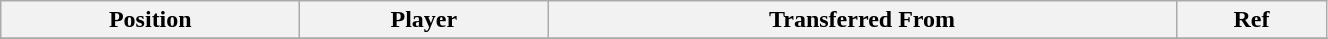<table class="wikitable sortable" style="width:70%; text-align:center; font-size:100%; text-align:left;">
<tr>
<th>Position</th>
<th>Player</th>
<th>Transferred From</th>
<th>Ref</th>
</tr>
<tr>
</tr>
</table>
